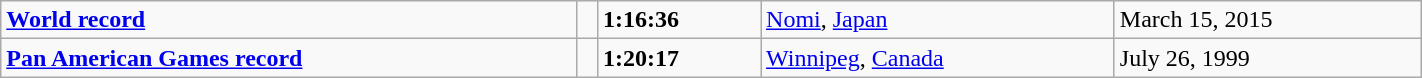<table class="wikitable" width=75%>
<tr>
<td><strong><a href='#'>World record</a></strong></td>
<td></td>
<td><strong>1:16:36</strong></td>
<td><a href='#'>Nomi</a>, <a href='#'>Japan</a></td>
<td>March 15, 2015</td>
</tr>
<tr>
<td><strong><a href='#'>Pan American Games record</a></strong></td>
<td></td>
<td><strong>1:20:17</strong></td>
<td><a href='#'>Winnipeg</a>, <a href='#'>Canada</a></td>
<td>July 26, 1999</td>
</tr>
</table>
